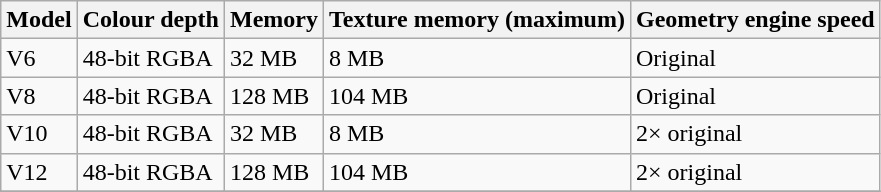<table class="wikitable">
<tr>
<th>Model</th>
<th>Colour depth</th>
<th>Memory</th>
<th>Texture memory (maximum)</th>
<th>Geometry engine speed</th>
</tr>
<tr>
<td>V6</td>
<td>48-bit RGBA</td>
<td>32 MB</td>
<td>8 MB</td>
<td>Original</td>
</tr>
<tr>
<td>V8</td>
<td>48-bit RGBA</td>
<td>128 MB</td>
<td>104 MB</td>
<td>Original</td>
</tr>
<tr>
<td>V10</td>
<td>48-bit RGBA</td>
<td>32 MB</td>
<td>8 MB</td>
<td>2× original</td>
</tr>
<tr>
<td>V12</td>
<td>48-bit RGBA</td>
<td>128 MB</td>
<td>104 MB</td>
<td>2× original</td>
</tr>
<tr>
</tr>
</table>
